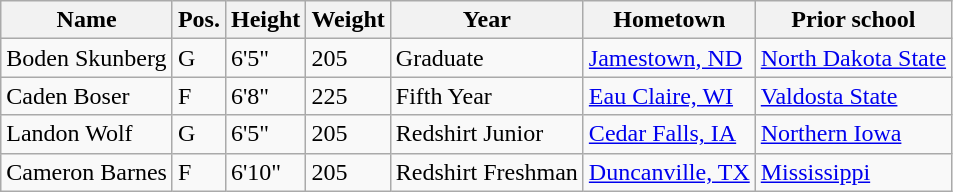<table class="wikitable sortable" border="1">
<tr>
<th>Name</th>
<th>Pos.</th>
<th>Height</th>
<th>Weight</th>
<th>Year</th>
<th>Hometown</th>
<th class="unsortable">Prior school</th>
</tr>
<tr>
<td>Boden Skunberg</td>
<td>G</td>
<td>6'5"</td>
<td>205</td>
<td>Graduate</td>
<td><a href='#'>Jamestown, ND</a></td>
<td><a href='#'>North Dakota State</a></td>
</tr>
<tr>
<td>Caden Boser</td>
<td>F</td>
<td>6'8"</td>
<td>225</td>
<td>Fifth Year</td>
<td><a href='#'>Eau Claire, WI</a></td>
<td><a href='#'>Valdosta State</a></td>
</tr>
<tr>
<td>Landon Wolf</td>
<td>G</td>
<td>6'5"</td>
<td>205</td>
<td>Redshirt Junior</td>
<td><a href='#'>Cedar Falls, IA</a></td>
<td><a href='#'>Northern Iowa</a></td>
</tr>
<tr>
<td>Cameron Barnes</td>
<td>F</td>
<td>6'10"</td>
<td>205</td>
<td>Redshirt Freshman</td>
<td><a href='#'>Duncanville, TX</a></td>
<td><a href='#'>Mississippi</a></td>
</tr>
</table>
